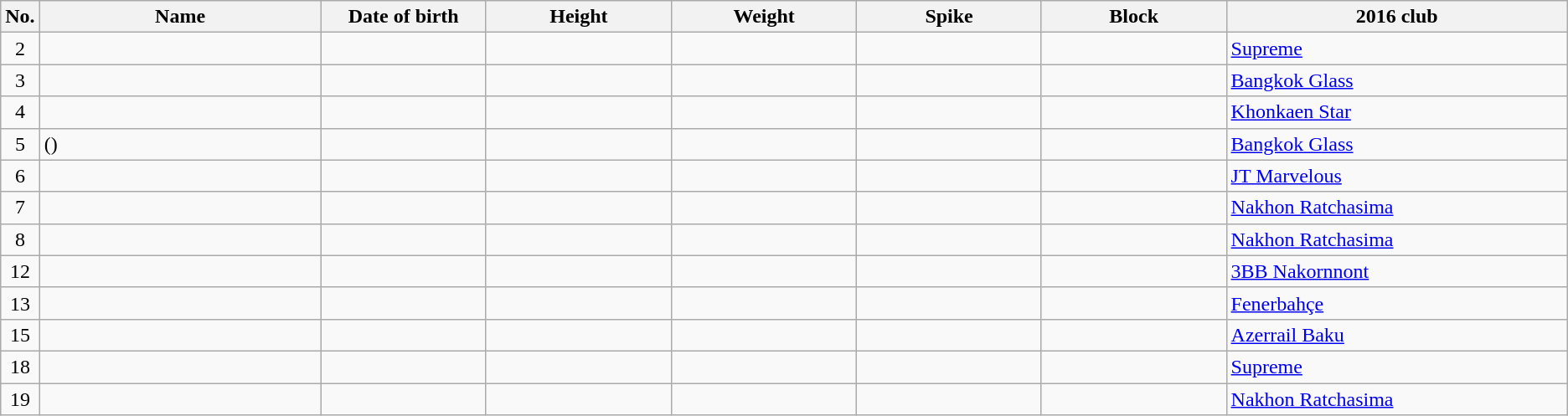<table class="wikitable sortable" style="font-size:100%; text-align:center;">
<tr>
<th>No.</th>
<th style="width:14em">Name</th>
<th style="width:8em">Date of birth</th>
<th style="width:9em">Height</th>
<th style="width:9em">Weight</th>
<th style="width:9em">Spike</th>
<th style="width:9em">Block</th>
<th style="width:17em">2016 club</th>
</tr>
<tr>
<td>2</td>
<td align=left></td>
<td align=right></td>
<td></td>
<td></td>
<td></td>
<td></td>
<td align="left"> <a href='#'>Supreme</a></td>
</tr>
<tr>
<td>3</td>
<td align=left></td>
<td align=right></td>
<td></td>
<td></td>
<td></td>
<td></td>
<td align="left"> <a href='#'>Bangkok Glass</a></td>
</tr>
<tr>
<td>4</td>
<td align=left></td>
<td align=right></td>
<td></td>
<td></td>
<td></td>
<td></td>
<td align="left"> <a href='#'>Khonkaen Star</a></td>
</tr>
<tr>
<td>5</td>
<td align=left> ()</td>
<td align=right></td>
<td></td>
<td></td>
<td></td>
<td></td>
<td align="left"> <a href='#'>Bangkok Glass</a></td>
</tr>
<tr>
<td>6</td>
<td align=left></td>
<td align=right></td>
<td></td>
<td></td>
<td></td>
<td></td>
<td align="left"> <a href='#'>JT Marvelous</a></td>
</tr>
<tr>
<td>7</td>
<td align=left></td>
<td align=right></td>
<td></td>
<td></td>
<td></td>
<td></td>
<td align="left"> <a href='#'>Nakhon Ratchasima</a></td>
</tr>
<tr>
<td>8</td>
<td align=left></td>
<td align=right></td>
<td></td>
<td></td>
<td></td>
<td></td>
<td align="left"> <a href='#'>Nakhon Ratchasima</a></td>
</tr>
<tr>
<td>12</td>
<td align=left></td>
<td align=right></td>
<td></td>
<td></td>
<td></td>
<td></td>
<td align="left"> <a href='#'>3BB Nakornnont</a></td>
</tr>
<tr>
<td>13</td>
<td align=left></td>
<td align=right></td>
<td></td>
<td></td>
<td></td>
<td></td>
<td align="left"> <a href='#'>Fenerbahçe</a></td>
</tr>
<tr>
<td>15</td>
<td align=left></td>
<td align=right></td>
<td></td>
<td></td>
<td></td>
<td></td>
<td align="left"> <a href='#'>Azerrail Baku</a></td>
</tr>
<tr>
<td>18</td>
<td align=left></td>
<td align=right></td>
<td></td>
<td></td>
<td></td>
<td></td>
<td align="left"> <a href='#'>Supreme</a></td>
</tr>
<tr>
<td>19</td>
<td align=left></td>
<td align=right></td>
<td></td>
<td></td>
<td></td>
<td></td>
<td align="left"> <a href='#'>Nakhon Ratchasima</a></td>
</tr>
</table>
